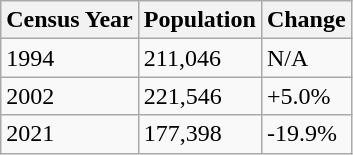<table class="wikitable sortable">
<tr>
<th>Census Year</th>
<th>Population</th>
<th>Change</th>
</tr>
<tr>
<td>1994</td>
<td>211,046</td>
<td>N/A</td>
</tr>
<tr>
<td>2002</td>
<td>221,546</td>
<td>+5.0%</td>
</tr>
<tr>
<td>2021</td>
<td>177,398</td>
<td>-19.9%</td>
</tr>
</table>
